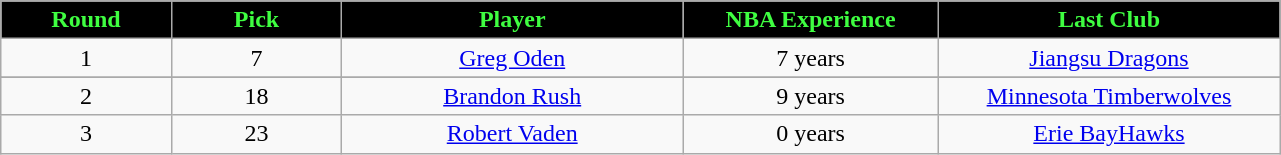<table class="wikitable sortable sortable">
<tr>
</tr>
<tr style="text-align: center">
<th style="background:#000000; color:#3FFE41; width:10%;">Round</th>
<th style="background:#000000; color:#3FFE41; width:10%;">Pick</th>
<th style="background:#000000; color:#3FFE41; width:20%;">Player</th>
<th style="background:#000000; color:#3FFE41; width:15%;">NBA Experience</th>
<th style="background:#000000; color:#3FFE41; width:20%;">Last Club</th>
</tr>
<tr style="text-align: center">
<td>1</td>
<td>7</td>
<td><a href='#'>Greg Oden</a></td>
<td>7 years</td>
<td> <a href='#'>Jiangsu Dragons</a></td>
</tr>
<tr>
</tr>
<tr style="text-align: center">
<td>2</td>
<td>18</td>
<td><a href='#'>Brandon Rush</a></td>
<td>9 years</td>
<td> <a href='#'>Minnesota Timberwolves</a></td>
</tr>
<tr style="text-align: center">
<td>3</td>
<td>23</td>
<td><a href='#'>Robert Vaden</a></td>
<td>0 years</td>
<td> <a href='#'>Erie BayHawks</a></td>
</tr>
</table>
